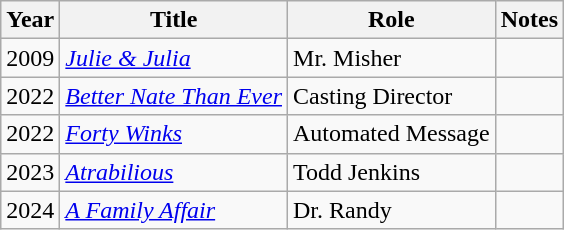<table class="wikitable">
<tr>
<th>Year</th>
<th>Title</th>
<th>Role</th>
<th>Notes</th>
</tr>
<tr>
<td>2009</td>
<td><em><a href='#'>Julie & Julia</a></em></td>
<td>Mr. Misher</td>
<td></td>
</tr>
<tr>
<td>2022</td>
<td><em><a href='#'>Better Nate Than Ever</a></em></td>
<td>Casting Director</td>
<td></td>
</tr>
<tr>
<td>2022</td>
<td><em><a href='#'>Forty Winks</a></em></td>
<td>Automated Message</td>
<td></td>
</tr>
<tr>
<td>2023</td>
<td><em><a href='#'>Atrabilious</a></em></td>
<td>Todd Jenkins</td>
<td></td>
</tr>
<tr>
<td>2024</td>
<td><em><a href='#'>A Family Affair</a></em></td>
<td>Dr. Randy</td>
<td></td>
</tr>
</table>
